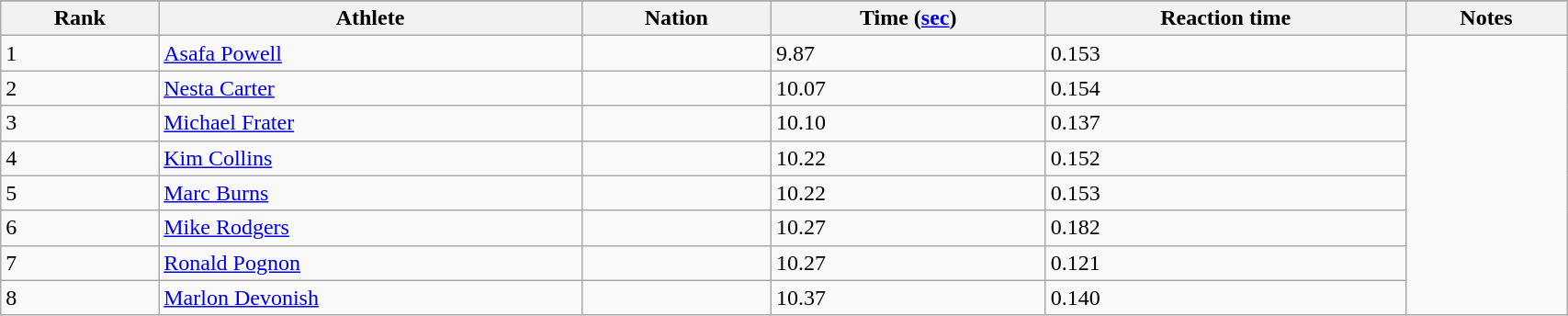<table class="wikitable" width=90%>
<tr>
</tr>
<tr>
<th>Rank</th>
<th>Athlete</th>
<th>Nation</th>
<th>Time (<a href='#'>sec</a>)</th>
<th>Reaction time</th>
<th>Notes</th>
</tr>
<tr>
<td>1</td>
<td><a href='#'>Asafa Powell</a></td>
<td></td>
<td>9.87</td>
<td>0.153</td>
</tr>
<tr>
<td>2</td>
<td><a href='#'>Nesta Carter</a></td>
<td></td>
<td>10.07</td>
<td>0.154</td>
</tr>
<tr>
<td>3</td>
<td><a href='#'>Michael Frater</a></td>
<td></td>
<td>10.10</td>
<td>0.137</td>
</tr>
<tr>
<td>4</td>
<td><a href='#'>Kim Collins</a></td>
<td></td>
<td>10.22</td>
<td>0.152</td>
</tr>
<tr>
<td>5</td>
<td><a href='#'>Marc Burns</a></td>
<td></td>
<td>10.22</td>
<td>0.153</td>
</tr>
<tr>
<td>6</td>
<td><a href='#'>Mike Rodgers</a></td>
<td></td>
<td>10.27</td>
<td>0.182</td>
</tr>
<tr>
<td>7</td>
<td><a href='#'>Ronald Pognon</a></td>
<td></td>
<td>10.27</td>
<td>0.121</td>
</tr>
<tr>
<td>8</td>
<td><a href='#'>Marlon Devonish</a></td>
<td></td>
<td>10.37</td>
<td>0.140</td>
</tr>
</table>
